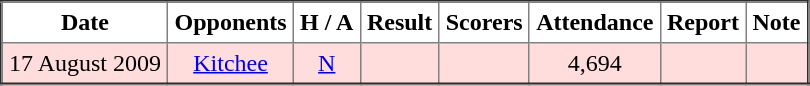<table border="2" cellpadding="4" style="border-collapse:collapse; text-align:center;">
<tr>
<th><strong>Date</strong></th>
<th><strong>Opponents</strong></th>
<th><strong>H / A</strong></th>
<th><strong>Result</strong></th>
<th><strong>Scorers</strong></th>
<th><strong>Attendance</strong></th>
<th><strong>Report</strong></th>
<th><strong>Note</strong></th>
</tr>
<tr bgcolor="#ffdddd">
<td>17 August 2009</td>
<td> <a href='#'>Kitchee</a></td>
<td><a href='#'>N</a></td>
<td></td>
<td></td>
<td>4,694</td>
<td></td>
<td></td>
</tr>
</table>
